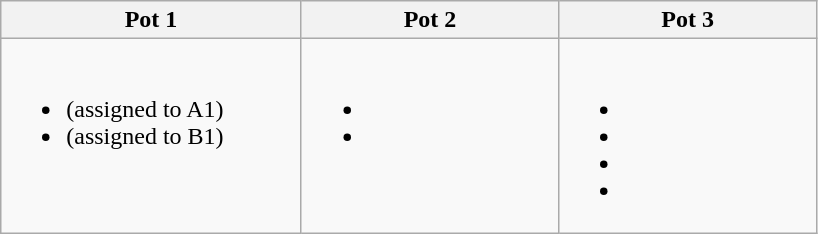<table class="wikitable">
<tr>
<th width=28%>Pot 1</th>
<th width=24%>Pot 2</th>
<th width=24%>Pot 3</th>
</tr>
<tr style="vertical-align: top;">
<td><br><ul><li> (assigned to A1)</li><li> (assigned to B1)</li></ul></td>
<td><br><ul><li></li><li></li></ul></td>
<td><br><ul><li></li><li></li><li></li><li></li></ul></td>
</tr>
</table>
